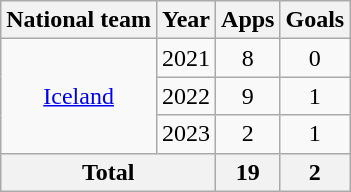<table class="wikitable" style="text-align: center;">
<tr>
<th>National team</th>
<th>Year</th>
<th>Apps</th>
<th>Goals</th>
</tr>
<tr>
<td rowspan="3"><a href='#'>Iceland</a></td>
<td>2021</td>
<td>8</td>
<td>0</td>
</tr>
<tr>
<td>2022</td>
<td>9</td>
<td>1</td>
</tr>
<tr>
<td>2023</td>
<td>2</td>
<td>1</td>
</tr>
<tr>
<th colspan="2">Total</th>
<th>19</th>
<th>2</th>
</tr>
</table>
